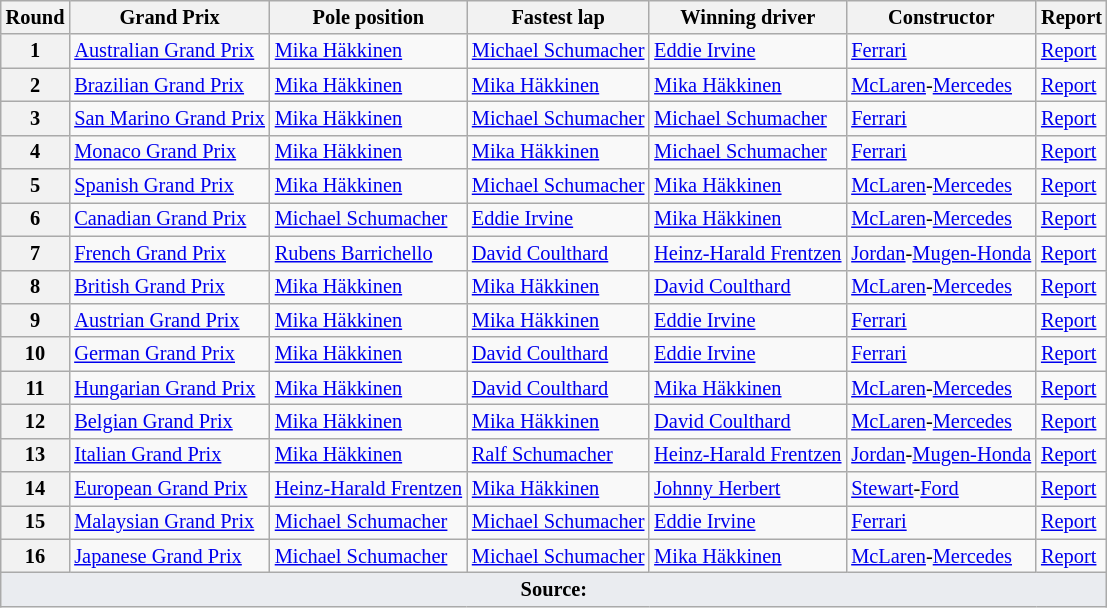<table class="wikitable sortable" style="font-size: 85%">
<tr>
<th>Round</th>
<th>Grand Prix</th>
<th>Pole position</th>
<th>Fastest lap</th>
<th>Winning driver</th>
<th>Constructor</th>
<th>Report</th>
</tr>
<tr>
<th>1</th>
<td> <a href='#'>Australian Grand Prix</a></td>
<td> <a href='#'>Mika Häkkinen</a></td>
<td nowrap> <a href='#'>Michael Schumacher</a></td>
<td> <a href='#'>Eddie Irvine</a></td>
<td> <a href='#'>Ferrari</a></td>
<td><a href='#'>Report</a></td>
</tr>
<tr>
<th>2</th>
<td> <a href='#'>Brazilian Grand Prix</a></td>
<td> <a href='#'>Mika Häkkinen</a></td>
<td> <a href='#'>Mika Häkkinen</a></td>
<td> <a href='#'>Mika Häkkinen</a></td>
<td> <a href='#'>McLaren</a>-<a href='#'>Mercedes</a></td>
<td><a href='#'>Report</a></td>
</tr>
<tr>
<th>3</th>
<td nowrap> <a href='#'>San Marino Grand Prix</a></td>
<td> <a href='#'>Mika Häkkinen</a></td>
<td> <a href='#'>Michael Schumacher</a></td>
<td> <a href='#'>Michael Schumacher</a></td>
<td> <a href='#'>Ferrari</a></td>
<td><a href='#'>Report</a></td>
</tr>
<tr>
<th>4</th>
<td> <a href='#'>Monaco Grand Prix</a></td>
<td> <a href='#'>Mika Häkkinen</a></td>
<td> <a href='#'>Mika Häkkinen</a></td>
<td> <a href='#'>Michael Schumacher</a></td>
<td> <a href='#'>Ferrari</a></td>
<td><a href='#'>Report</a></td>
</tr>
<tr>
<th>5</th>
<td> <a href='#'>Spanish Grand Prix</a></td>
<td> <a href='#'>Mika Häkkinen</a></td>
<td> <a href='#'>Michael Schumacher</a></td>
<td> <a href='#'>Mika Häkkinen</a></td>
<td> <a href='#'>McLaren</a>-<a href='#'>Mercedes</a></td>
<td><a href='#'>Report</a></td>
</tr>
<tr>
<th>6</th>
<td> <a href='#'>Canadian Grand Prix</a></td>
<td> <a href='#'>Michael Schumacher</a></td>
<td> <a href='#'>Eddie Irvine</a></td>
<td> <a href='#'>Mika Häkkinen</a></td>
<td> <a href='#'>McLaren</a>-<a href='#'>Mercedes</a></td>
<td><a href='#'>Report</a></td>
</tr>
<tr>
<th>7</th>
<td> <a href='#'>French Grand Prix</a></td>
<td> <a href='#'>Rubens Barrichello</a></td>
<td> <a href='#'>David Coulthard</a></td>
<td nowrap> <a href='#'>Heinz-Harald Frentzen</a></td>
<td nowrap> <a href='#'>Jordan</a>-<a href='#'>Mugen-Honda</a></td>
<td><a href='#'>Report</a></td>
</tr>
<tr>
<th>8</th>
<td> <a href='#'>British Grand Prix</a></td>
<td> <a href='#'>Mika Häkkinen</a></td>
<td> <a href='#'>Mika Häkkinen</a></td>
<td> <a href='#'>David Coulthard</a></td>
<td> <a href='#'>McLaren</a>-<a href='#'>Mercedes</a></td>
<td><a href='#'>Report</a></td>
</tr>
<tr>
<th>9</th>
<td> <a href='#'>Austrian Grand Prix</a></td>
<td> <a href='#'>Mika Häkkinen</a></td>
<td> <a href='#'>Mika Häkkinen</a></td>
<td> <a href='#'>Eddie Irvine</a></td>
<td> <a href='#'>Ferrari</a></td>
<td><a href='#'>Report</a></td>
</tr>
<tr>
<th>10</th>
<td> <a href='#'>German Grand Prix</a></td>
<td> <a href='#'>Mika Häkkinen</a></td>
<td> <a href='#'>David Coulthard</a></td>
<td> <a href='#'>Eddie Irvine</a></td>
<td> <a href='#'>Ferrari</a></td>
<td><a href='#'>Report</a></td>
</tr>
<tr>
<th>11</th>
<td> <a href='#'>Hungarian Grand Prix</a></td>
<td> <a href='#'>Mika Häkkinen</a></td>
<td> <a href='#'>David Coulthard</a></td>
<td> <a href='#'>Mika Häkkinen</a></td>
<td> <a href='#'>McLaren</a>-<a href='#'>Mercedes</a></td>
<td><a href='#'>Report</a></td>
</tr>
<tr>
<th>12</th>
<td> <a href='#'>Belgian Grand Prix</a></td>
<td> <a href='#'>Mika Häkkinen</a></td>
<td> <a href='#'>Mika Häkkinen</a></td>
<td> <a href='#'>David Coulthard</a></td>
<td> <a href='#'>McLaren</a>-<a href='#'>Mercedes</a></td>
<td><a href='#'>Report</a></td>
</tr>
<tr>
<th>13</th>
<td> <a href='#'>Italian Grand Prix</a></td>
<td> <a href='#'>Mika Häkkinen</a></td>
<td> <a href='#'>Ralf Schumacher</a></td>
<td> <a href='#'>Heinz-Harald Frentzen</a></td>
<td> <a href='#'>Jordan</a>-<a href='#'>Mugen-Honda</a></td>
<td><a href='#'>Report</a></td>
</tr>
<tr>
<th>14</th>
<td> <a href='#'>European Grand Prix</a></td>
<td nowrap> <a href='#'>Heinz-Harald Frentzen</a></td>
<td> <a href='#'>Mika Häkkinen</a></td>
<td> <a href='#'>Johnny Herbert</a></td>
<td> <a href='#'>Stewart</a>-<a href='#'>Ford</a></td>
<td><a href='#'>Report</a></td>
</tr>
<tr>
<th>15</th>
<td> <a href='#'>Malaysian Grand Prix</a></td>
<td> <a href='#'>Michael Schumacher</a></td>
<td> <a href='#'>Michael Schumacher</a></td>
<td> <a href='#'>Eddie Irvine</a></td>
<td> <a href='#'>Ferrari</a></td>
<td><a href='#'>Report</a></td>
</tr>
<tr>
<th>16</th>
<td> <a href='#'>Japanese Grand Prix</a></td>
<td> <a href='#'>Michael Schumacher</a></td>
<td> <a href='#'>Michael Schumacher</a></td>
<td> <a href='#'>Mika Häkkinen</a></td>
<td> <a href='#'>McLaren</a>-<a href='#'>Mercedes</a></td>
<td><a href='#'>Report</a></td>
</tr>
<tr class="sortbottom">
<td colspan="7" style="background-color:#EAECF0;text-align:center"><strong>Source:</strong></td>
</tr>
</table>
